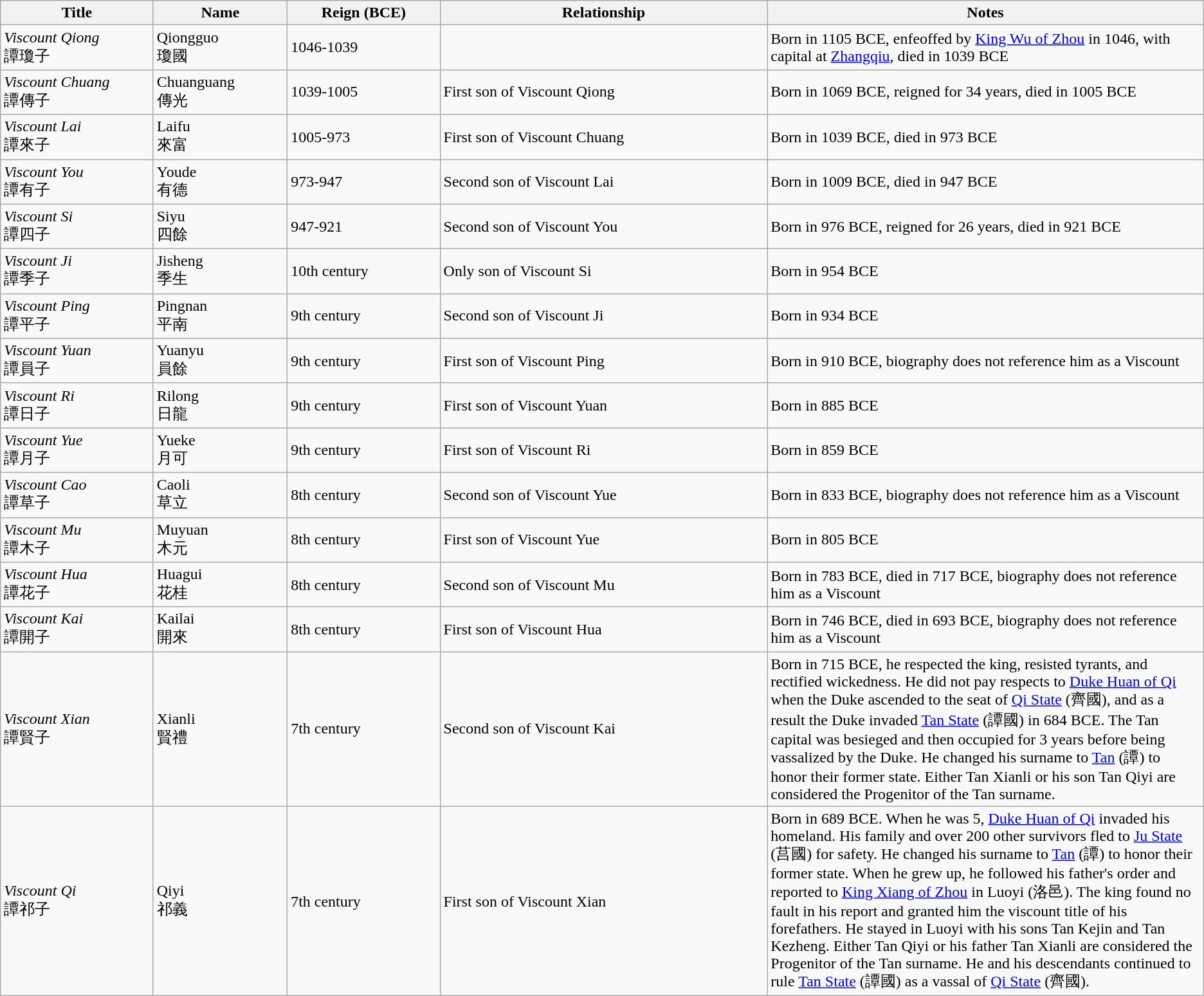<table class="wikitable" >
<tr>
<th width=7%>Title</th>
<th width=5%>Name</th>
<th width=7%>Reign (BCE)</th>
<th width=15%>Relationship</th>
<th width=20%>Notes</th>
</tr>
<tr>
<td><em>Viscount Qiong</em><br>譚瓊子</td>
<td>Qiongguo<br>瓊國</td>
<td>1046-1039</td>
<td></td>
<td>Born in 1105 BCE, enfeoffed by <a href='#'>King Wu of Zhou</a> in 1046, with capital at <a href='#'>Zhangqiu</a>, died in 1039 BCE</td>
</tr>
<tr>
<td><em>Viscount Chuang</em><br>譚傳子</td>
<td>Chuanguang<br>傳光</td>
<td>1039-1005</td>
<td>First son of Viscount Qiong</td>
<td>Born in 1069 BCE, reigned for 34 years, died in 1005 BCE</td>
</tr>
<tr>
<td><em>Viscount Lai</em><br>譚來子</td>
<td>Laifu<br>來富</td>
<td>1005-973</td>
<td>First son of Viscount Chuang</td>
<td>Born in 1039 BCE, died in 973 BCE</td>
</tr>
<tr>
<td><em>Viscount You</em><br>譚有子</td>
<td>Youde<br>有德</td>
<td>973-947</td>
<td>Second son of Viscount Lai</td>
<td>Born in 1009 BCE, died in 947 BCE</td>
</tr>
<tr>
<td><em>Viscount Si</em><br>譚四子</td>
<td>Siyu<br>四餘</td>
<td>947-921</td>
<td>Second son of Viscount You</td>
<td>Born in 976 BCE, reigned for 26 years, died in 921 BCE</td>
</tr>
<tr>
<td><em>Viscount Ji</em><br>譚季子</td>
<td>Jisheng<br>季生</td>
<td>10th century</td>
<td>Only son of Viscount Si</td>
<td>Born in 954 BCE</td>
</tr>
<tr>
<td><em>Viscount Ping</em><br>譚平子</td>
<td>Pingnan<br>平南</td>
<td>9th century</td>
<td>Second son of Viscount Ji</td>
<td>Born in 934 BCE</td>
</tr>
<tr>
<td><em>Viscount Yuan</em><br>譚員子</td>
<td>Yuanyu<br>員餘</td>
<td>9th century</td>
<td>First son of Viscount Ping</td>
<td>Born in 910 BCE, biography does not reference him as a Viscount</td>
</tr>
<tr>
<td><em>Viscount Ri</em><br>譚日子</td>
<td>Rilong<br>日龍</td>
<td>9th century</td>
<td>First son of Viscount Yuan</td>
<td>Born in 885 BCE</td>
</tr>
<tr>
<td><em>Viscount Yue</em><br>譚月子</td>
<td>Yueke<br>月可</td>
<td>9th century</td>
<td>First son of Viscount Ri</td>
<td>Born in 859 BCE</td>
</tr>
<tr>
<td><em>Viscount Cao</em><br>譚草子</td>
<td>Caoli<br>草立</td>
<td>8th century</td>
<td>Second son of Viscount Yue</td>
<td>Born in 833 BCE, biography does not reference him as a Viscount</td>
</tr>
<tr>
<td><em>Viscount Mu</em><br>譚木子</td>
<td>Muyuan<br>木元</td>
<td>8th century</td>
<td>First son of Viscount Yue</td>
<td>Born in 805 BCE</td>
</tr>
<tr>
<td><em>Viscount Hua</em><br>譚花子</td>
<td>Huagui<br>花桂</td>
<td>8th century</td>
<td>Second son of Viscount Mu</td>
<td>Born in 783 BCE, died in 717 BCE, biography does not reference him as a Viscount</td>
</tr>
<tr>
<td><em>Viscount Kai</em><br>譚開子</td>
<td>Kailai<br>開來</td>
<td>8th century</td>
<td>First son of Viscount Hua</td>
<td>Born in 746 BCE, died in 693 BCE, biography does not reference him as a Viscount</td>
</tr>
<tr>
<td><em>Viscount Xian</em><br>譚賢子</td>
<td>Xianli<br>賢禮</td>
<td>7th century</td>
<td>Second son of Viscount Kai</td>
<td>Born in 715 BCE, he respected the king, resisted tyrants, and rectified wickedness. He did not pay respects to <a href='#'>Duke Huan of Qi</a> when the Duke ascended to the seat of <a href='#'>Qi State</a> (齊國), and as a result the Duke invaded <a href='#'>Tan State</a> (譚國) in 684 BCE. The Tan capital was besieged and then occupied for 3 years before being vassalized by the Duke. He changed his surname to <a href='#'>Tan</a> (譚) to honor their former state. Either Tan Xianli or his son Tan Qiyi are considered the Progenitor of the Tan surname.</td>
</tr>
<tr>
<td><em>Viscount Qi</em><br>譚祁子</td>
<td>Qiyi<br>祁義</td>
<td>7th century</td>
<td>First son of Viscount Xian</td>
<td>Born in 689 BCE. When he was 5, <a href='#'>Duke Huan of Qi</a> invaded his homeland. His family and over 200 other survivors fled to <a href='#'>Ju State</a> (莒國) for safety. He changed his surname to <a href='#'>Tan</a> (譚) to honor their former state. When he grew up, he followed his father's order and reported to <a href='#'>King Xiang of Zhou</a> in Luoyi (洛邑). The king found no fault in his report and granted him the viscount title of his forefathers. He stayed in Luoyi with his sons Tan Kejin and Tan Kezheng. Either Tan Qiyi or his father Tan Xianli are considered the Progenitor of the Tan surname. He and his descendants continued to rule <a href='#'>Tan State</a> (譚國) as a vassal of <a href='#'>Qi State</a> (齊國).</td>
</tr>
</table>
